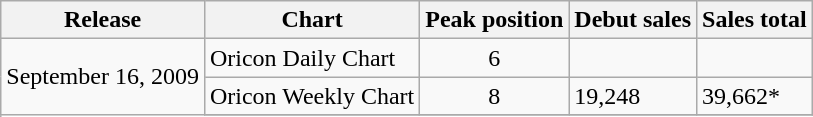<table class="wikitable">
<tr>
<th>Release</th>
<th>Chart</th>
<th>Peak position</th>
<th>Debut sales</th>
<th>Sales total</th>
</tr>
<tr>
<td rowspan="4">September 16, 2009</td>
<td>Oricon Daily Chart</td>
<td align="center">6</td>
<td></td>
<td></td>
</tr>
<tr>
<td>Oricon Weekly Chart</td>
<td align="center">8</td>
<td>19,248</td>
<td>39,662*</td>
</tr>
<tr>
</tr>
</table>
